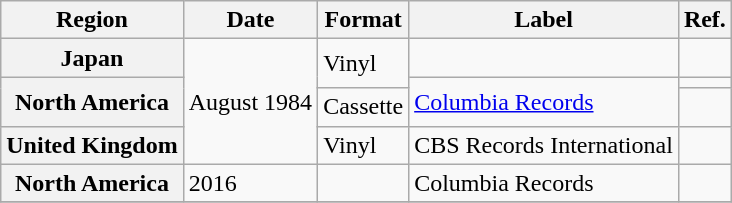<table class="wikitable plainrowheaders">
<tr>
<th scope="col">Region</th>
<th scope="col">Date</th>
<th scope="col">Format</th>
<th scope="col">Label</th>
<th scope="col">Ref.</th>
</tr>
<tr>
<th scope="row">Japan</th>
<td rowspan="4">August 1984</td>
<td rowspan="2">Vinyl</td>
<td></td>
<td></td>
</tr>
<tr>
<th scope="row" rowspan="2">North America</th>
<td rowspan="2"><a href='#'>Columbia Records</a></td>
<td></td>
</tr>
<tr>
<td>Cassette</td>
<td></td>
</tr>
<tr>
<th scope="row">United Kingdom</th>
<td>Vinyl</td>
<td>CBS Records International</td>
<td></td>
</tr>
<tr>
<th scope="row">North America</th>
<td>2016</td>
<td></td>
<td>Columbia Records</td>
<td></td>
</tr>
<tr>
</tr>
</table>
